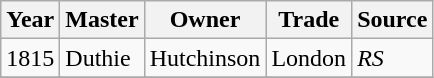<table class=" wikitable">
<tr>
<th>Year</th>
<th>Master</th>
<th>Owner</th>
<th>Trade</th>
<th>Source</th>
</tr>
<tr>
<td>1815</td>
<td>Duthie</td>
<td>Hutchinson</td>
<td>London</td>
<td><em>RS</em></td>
</tr>
<tr>
</tr>
</table>
